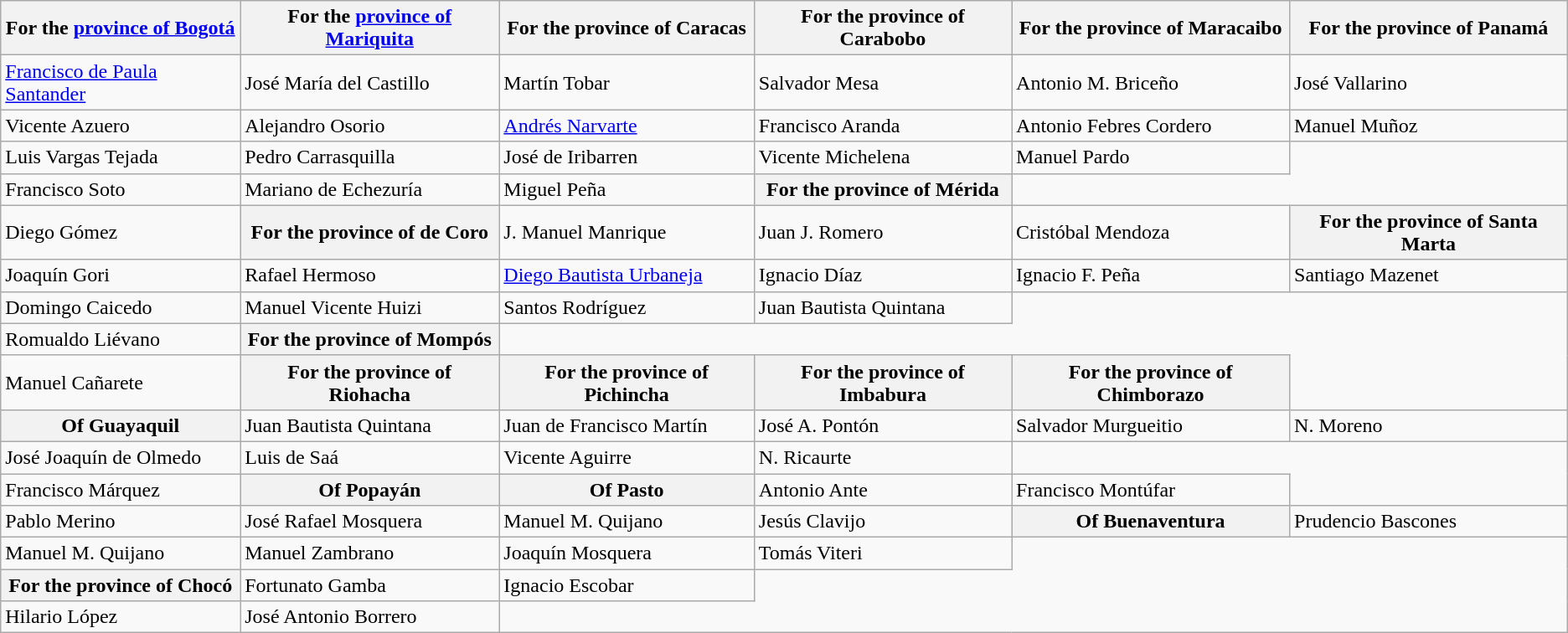<table class="wikitable" style="margin-bottom: 58px;">
<tr>
<th>For the <a href='#'>province of Bogotá</a></th>
<th>For the <a href='#'>province of Mariquita</a></th>
<th>For the province of Caracas</th>
<th>For the province of Carabobo</th>
<th>For the province of Maracaibo</th>
<th>For the province of Panamá</th>
</tr>
<tr>
<td><a href='#'>Francisco de Paula Santander</a></td>
<td>José María del Castillo</td>
<td>Martín Tobar</td>
<td>Salvador Mesa</td>
<td>Antonio M. Briceño</td>
<td>José Vallarino</td>
</tr>
<tr>
<td>Vicente Azuero</td>
<td>Alejandro Osorio</td>
<td><a href='#'>Andrés Narvarte</a></td>
<td>Francisco Aranda</td>
<td>Antonio Febres Cordero</td>
<td>Manuel Muñoz</td>
</tr>
<tr>
<td>Luis Vargas Tejada</td>
<td>Pedro Carrasquilla</td>
<td>José de Iribarren</td>
<td>Vicente Michelena</td>
<td>Manuel Pardo</td>
</tr>
<tr>
<td>Francisco Soto</td>
<td>Mariano de Echezuría</td>
<td>Miguel Peña</td>
<th><strong>For the province of Mérida</strong></th>
</tr>
<tr>
<td>Diego Gómez</td>
<th><strong>For the province of de Coro</strong></th>
<td>J. Manuel Manrique</td>
<td>Juan J. Romero</td>
<td>Cristóbal Mendoza</td>
<th><strong>For the province of Santa Marta</strong></th>
</tr>
<tr>
<td>Joaquín Gori</td>
<td>Rafael Hermoso</td>
<td><a href='#'>Diego Bautista Urbaneja</a></td>
<td>Ignacio Díaz</td>
<td>Ignacio F. Peña</td>
<td>Santiago Mazenet</td>
</tr>
<tr>
<td>Domingo Caicedo</td>
<td>Manuel Vicente Huizi</td>
<td>Santos Rodríguez</td>
<td>Juan Bautista Quintana</td>
</tr>
<tr>
<td>Romualdo Liévano</td>
<th>For the province of Mompós</th>
</tr>
<tr>
<td>Manuel Cañarete</td>
<th>For the province of Riohacha</th>
<th>For the province of Pichincha</th>
<th>For the province of Imbabura</th>
<th>For the province of Chimborazo</th>
</tr>
<tr>
<th>Of Guayaquil</th>
<td>Juan Bautista Quintana</td>
<td>Juan de Francisco Martín</td>
<td>José A. Pontón</td>
<td>Salvador Murgueitio</td>
<td>N. Moreno</td>
</tr>
<tr>
<td>José Joaquín de Olmedo</td>
<td>Luis de Saá</td>
<td>Vicente Aguirre</td>
<td>N. Ricaurte</td>
</tr>
<tr>
<td>Francisco Márquez</td>
<th>Of Popayán</th>
<th>Of Pasto</th>
<td>Antonio Ante</td>
<td>Francisco Montúfar</td>
</tr>
<tr>
<td>Pablo Merino</td>
<td>José Rafael Mosquera</td>
<td>Manuel M. Quijano</td>
<td>Jesús Clavijo</td>
<th>Of Buenaventura</th>
<td>Prudencio Bascones</td>
</tr>
<tr>
<td>Manuel M. Quijano</td>
<td>Manuel Zambrano</td>
<td>Joaquín Mosquera</td>
<td>Tomás Viteri</td>
</tr>
<tr>
<th>For the province of Chocó</th>
<td>Fortunato Gamba</td>
<td>Ignacio Escobar</td>
</tr>
<tr>
<td>Hilario López</td>
<td>José Antonio Borrero</td>
</tr>
</table>
